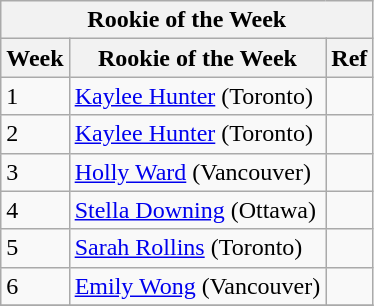<table class="wikitable mw-collapsible">
<tr>
<th colspan="7">Rookie of the Week</th>
</tr>
<tr>
<th>Week</th>
<th>Rookie of the Week</th>
<th>Ref</th>
</tr>
<tr>
<td>1</td>
<td> <a href='#'>Kaylee Hunter</a> (Toronto)</td>
<td></td>
</tr>
<tr>
<td>2</td>
<td> <a href='#'>Kaylee Hunter</a> (Toronto)</td>
<td></td>
</tr>
<tr>
<td>3</td>
<td> <a href='#'>Holly Ward</a> (Vancouver)</td>
<td></td>
</tr>
<tr>
<td>4</td>
<td> <a href='#'>Stella Downing</a> (Ottawa)</td>
<td></td>
</tr>
<tr>
<td>5</td>
<td> <a href='#'>Sarah Rollins</a> (Toronto)</td>
<td></td>
</tr>
<tr>
<td>6</td>
<td> <a href='#'>Emily Wong</a> (Vancouver)</td>
<td></td>
</tr>
<tr>
</tr>
</table>
